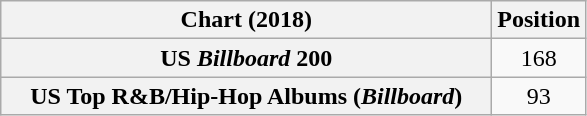<table class="wikitable sortable plainrowheaders">
<tr>
<th scope="col" style="width:20em;">Chart (2018)</th>
<th scope="col">Position</th>
</tr>
<tr>
<th scope="row">US <em>Billboard</em> 200</th>
<td align="center">168</td>
</tr>
<tr>
<th scope="row">US Top R&B/Hip-Hop Albums (<em>Billboard</em>)</th>
<td align="center">93</td>
</tr>
</table>
